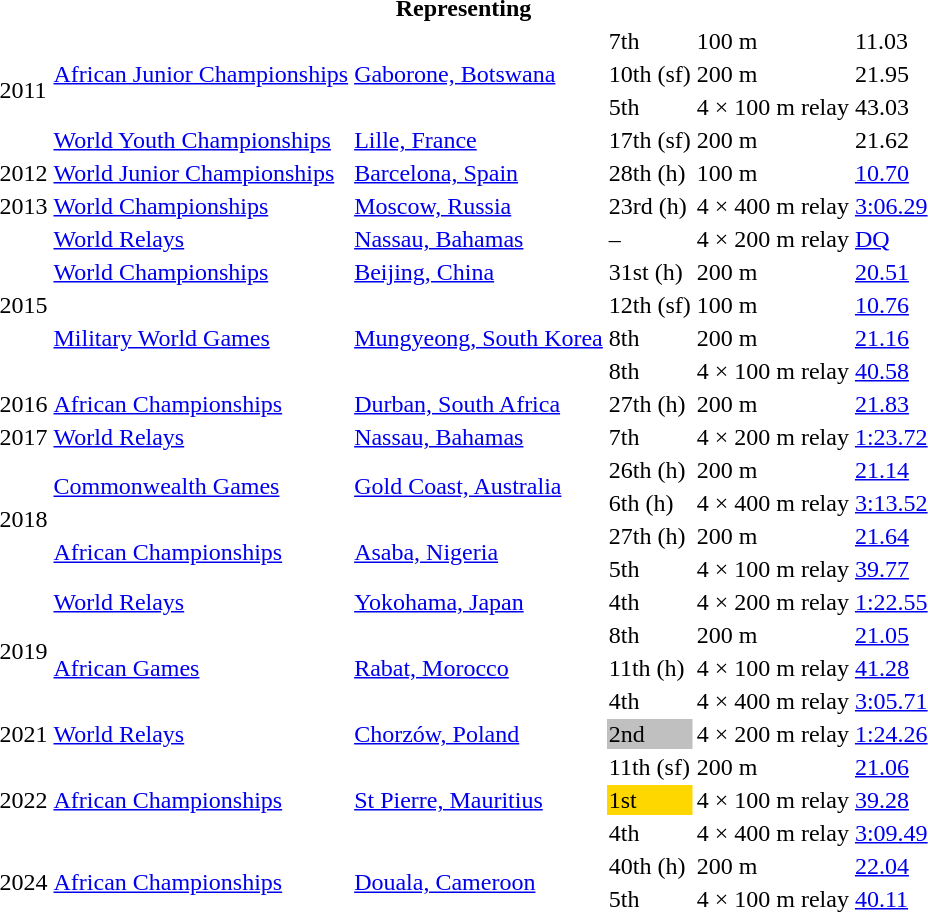<table>
<tr>
<th colspan="6">Representing </th>
</tr>
<tr>
<td rowspan=4>2011</td>
<td rowspan=3><a href='#'>African Junior Championships</a></td>
<td rowspan=3><a href='#'>Gaborone, Botswana</a></td>
<td>7th</td>
<td>100 m</td>
<td>11.03</td>
</tr>
<tr>
<td>10th (sf)</td>
<td>200 m</td>
<td>21.95</td>
</tr>
<tr>
<td>5th</td>
<td>4 × 100 m relay</td>
<td>43.03</td>
</tr>
<tr>
<td><a href='#'>World Youth Championships</a></td>
<td><a href='#'>Lille, France</a></td>
<td>17th (sf)</td>
<td>200 m</td>
<td>21.62</td>
</tr>
<tr>
<td>2012</td>
<td><a href='#'>World Junior Championships</a></td>
<td><a href='#'>Barcelona, Spain</a></td>
<td>28th (h)</td>
<td>100 m</td>
<td><a href='#'>10.70</a></td>
</tr>
<tr>
<td>2013</td>
<td><a href='#'>World Championships</a></td>
<td><a href='#'>Moscow, Russia</a></td>
<td>23rd (h)</td>
<td>4 × 400 m relay</td>
<td><a href='#'>3:06.29</a></td>
</tr>
<tr>
<td rowspan=5>2015</td>
<td><a href='#'>World Relays</a></td>
<td><a href='#'>Nassau, Bahamas</a></td>
<td>–</td>
<td>4 × 200 m relay</td>
<td><a href='#'>DQ</a></td>
</tr>
<tr>
<td><a href='#'>World Championships</a></td>
<td><a href='#'>Beijing, China</a></td>
<td>31st (h)</td>
<td>200 m</td>
<td><a href='#'>20.51</a></td>
</tr>
<tr>
<td rowspan=3><a href='#'>Military World Games</a></td>
<td rowspan=3><a href='#'>Mungyeong, South Korea</a></td>
<td>12th (sf)</td>
<td>100 m</td>
<td><a href='#'>10.76</a></td>
</tr>
<tr>
<td>8th</td>
<td>200 m</td>
<td><a href='#'>21.16</a></td>
</tr>
<tr>
<td>8th</td>
<td>4 × 100 m relay</td>
<td><a href='#'>40.58</a></td>
</tr>
<tr>
<td>2016</td>
<td><a href='#'>African Championships</a></td>
<td><a href='#'>Durban, South Africa</a></td>
<td>27th (h)</td>
<td>200 m</td>
<td><a href='#'>21.83</a></td>
</tr>
<tr>
<td>2017</td>
<td><a href='#'>World Relays</a></td>
<td><a href='#'>Nassau, Bahamas</a></td>
<td>7th</td>
<td>4 × 200 m relay</td>
<td><a href='#'>1:23.72</a></td>
</tr>
<tr>
<td rowspan=4>2018</td>
<td rowspan=2><a href='#'>Commonwealth Games</a></td>
<td rowspan=2><a href='#'>Gold Coast, Australia</a></td>
<td>26th (h)</td>
<td>200 m</td>
<td><a href='#'>21.14</a></td>
</tr>
<tr>
<td>6th (h)</td>
<td>4 × 400 m relay</td>
<td><a href='#'>3:13.52</a></td>
</tr>
<tr>
<td rowspan=2><a href='#'>African Championships</a></td>
<td rowspan=2><a href='#'>Asaba, Nigeria</a></td>
<td>27th (h)</td>
<td>200 m</td>
<td><a href='#'>21.64</a></td>
</tr>
<tr>
<td>5th</td>
<td>4 × 100 m relay</td>
<td><a href='#'>39.77</a></td>
</tr>
<tr>
<td rowspan=4>2019</td>
<td><a href='#'>World Relays</a></td>
<td><a href='#'>Yokohama, Japan</a></td>
<td>4th</td>
<td>4 × 200 m relay</td>
<td><a href='#'>1:22.55</a></td>
</tr>
<tr>
<td rowspan=3><a href='#'>African Games</a></td>
<td rowspan=3><a href='#'>Rabat, Morocco</a></td>
<td>8th</td>
<td>200 m</td>
<td><a href='#'>21.05</a></td>
</tr>
<tr>
<td>11th (h)</td>
<td>4 × 100 m relay</td>
<td><a href='#'>41.28</a></td>
</tr>
<tr>
<td>4th</td>
<td>4 × 400 m relay</td>
<td><a href='#'>3:05.71</a></td>
</tr>
<tr>
<td>2021</td>
<td><a href='#'>World Relays</a></td>
<td><a href='#'>Chorzów, Poland</a></td>
<td bgcolor=silver>2nd</td>
<td>4 × 200 m relay</td>
<td><a href='#'>1:24.26</a></td>
</tr>
<tr>
<td rowspan=3>2022</td>
<td rowspan=3><a href='#'>African Championships</a></td>
<td rowspan=3><a href='#'>St Pierre, Mauritius</a></td>
<td>11th (sf)</td>
<td>200 m</td>
<td><a href='#'>21.06</a></td>
</tr>
<tr>
<td bgcolor=gold>1st</td>
<td>4 × 100 m relay</td>
<td><a href='#'>39.28</a></td>
</tr>
<tr>
<td>4th</td>
<td>4 × 400 m relay</td>
<td><a href='#'>3:09.49</a></td>
</tr>
<tr>
<td rowspan=2>2024</td>
<td rowspan=2><a href='#'>African Championships</a></td>
<td rowspan=2><a href='#'>Douala, Cameroon</a></td>
<td>40th (h)</td>
<td>200 m</td>
<td><a href='#'>22.04</a></td>
</tr>
<tr>
<td>5th</td>
<td>4 × 100 m relay</td>
<td><a href='#'>40.11</a></td>
</tr>
</table>
